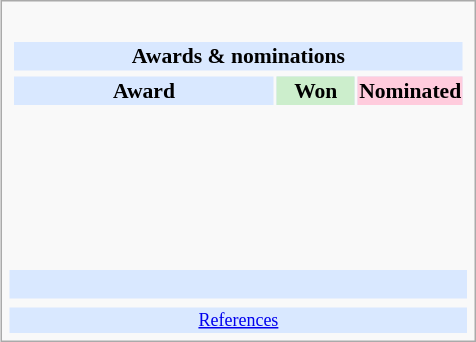<table class="infobox" style="width: 22em; text-align: left; font-size: 90%; vertical-align: middle;">
<tr>
</tr>
<tr>
<td colspan=3><br><table class="collapsible collapsed" width=100%>
<tr>
<th colspan=3 style="background-color: #D9E8FF; text-align: center;">Awards & nominations</th>
</tr>
<tr>
</tr>
<tr style="background:#d9e8ff; text-align:center;">
<td style="text-align:center;"><strong>Award</strong></td>
<td style="text-align:center; background:#cec; text-size:0.9em; width:50px;"><strong>Won</strong></td>
<td style="text-align:center; background:#fcd; text-size:0.9em; width:50px;"><strong>Nominated</strong></td>
</tr>
<tr>
<td style="text-align:center;"><br></td>
<td></td>
<td></td>
</tr>
<tr>
<td style="text-align:center;"><br></td>
<td></td>
<td></td>
</tr>
<tr>
<td style="text-align:center;"><br></td>
<td></td>
<td></td>
</tr>
<tr>
<td style="text-align:center;"><br></td>
<td></td>
<td></td>
</tr>
<tr>
<td style="text-align:center;"><br></td>
<td></td>
<td></td>
</tr>
</table>
</td>
</tr>
<tr style="background:#d9e8ff;">
<td style="text-align:center;" colspan="3"><br></td>
</tr>
<tr>
<td></td>
<td></td>
<td></td>
</tr>
<tr style="background:#d9e8ff;">
<td colspan="3" style="font-size: smaller; text-align:center;"><a href='#'>References</a></td>
</tr>
</table>
